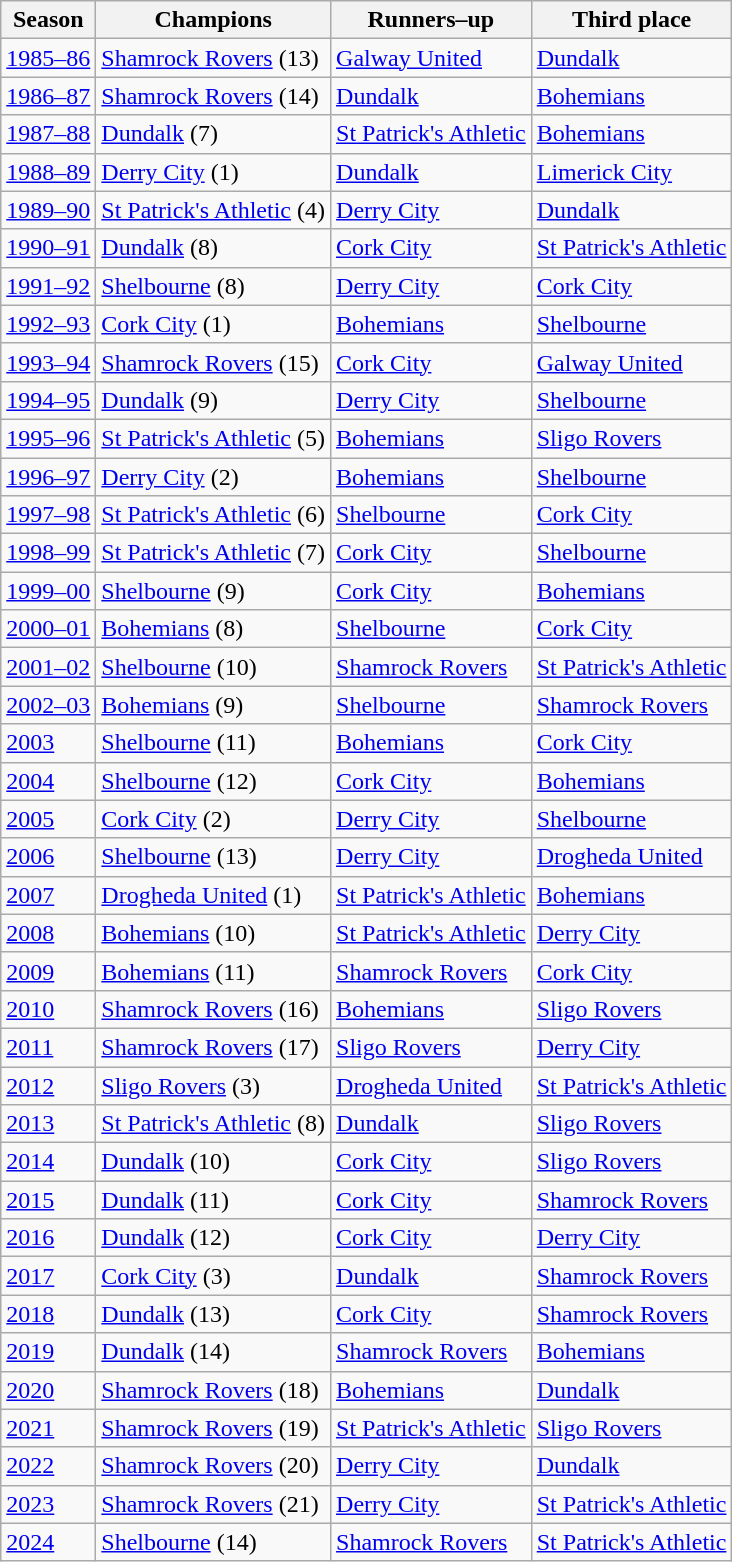<table class="wikitable">
<tr>
<th>Season</th>
<th>Champions</th>
<th>Runners–up</th>
<th>Third place</th>
</tr>
<tr>
<td><a href='#'>1985–86</a></td>
<td><a href='#'>Shamrock Rovers</a> (13)</td>
<td><a href='#'>Galway United</a></td>
<td><a href='#'>Dundalk</a></td>
</tr>
<tr>
<td><a href='#'>1986–87</a></td>
<td><a href='#'>Shamrock Rovers</a> (14)</td>
<td><a href='#'>Dundalk</a></td>
<td><a href='#'>Bohemians</a></td>
</tr>
<tr>
<td><a href='#'>1987–88</a></td>
<td><a href='#'>Dundalk</a> (7)</td>
<td><a href='#'>St Patrick's Athletic</a></td>
<td><a href='#'>Bohemians</a></td>
</tr>
<tr>
<td><a href='#'>1988–89</a></td>
<td><a href='#'>Derry City</a> (1)</td>
<td><a href='#'>Dundalk</a></td>
<td><a href='#'>Limerick City</a></td>
</tr>
<tr>
<td><a href='#'>1989–90</a></td>
<td><a href='#'>St Patrick's Athletic</a> (4)</td>
<td><a href='#'>Derry City</a></td>
<td><a href='#'>Dundalk</a></td>
</tr>
<tr>
<td><a href='#'>1990–91</a></td>
<td><a href='#'>Dundalk</a> (8)</td>
<td><a href='#'>Cork City</a></td>
<td><a href='#'>St Patrick's Athletic</a></td>
</tr>
<tr>
<td><a href='#'>1991–92</a></td>
<td><a href='#'>Shelbourne</a> (8)</td>
<td><a href='#'>Derry City</a></td>
<td><a href='#'>Cork City</a></td>
</tr>
<tr>
<td><a href='#'>1992–93</a></td>
<td><a href='#'>Cork City</a> (1)</td>
<td><a href='#'>Bohemians</a></td>
<td><a href='#'>Shelbourne</a></td>
</tr>
<tr>
<td><a href='#'>1993–94</a></td>
<td><a href='#'>Shamrock Rovers</a> (15)</td>
<td><a href='#'>Cork City</a></td>
<td><a href='#'>Galway United</a></td>
</tr>
<tr>
<td><a href='#'>1994–95</a></td>
<td><a href='#'>Dundalk</a> (9)</td>
<td><a href='#'>Derry City</a></td>
<td><a href='#'>Shelbourne</a></td>
</tr>
<tr>
<td><a href='#'>1995–96</a></td>
<td><a href='#'>St Patrick's Athletic</a> (5)</td>
<td><a href='#'>Bohemians</a></td>
<td><a href='#'>Sligo Rovers</a></td>
</tr>
<tr>
<td><a href='#'>1996–97</a></td>
<td><a href='#'>Derry City</a> (2)</td>
<td><a href='#'>Bohemians</a></td>
<td><a href='#'>Shelbourne</a></td>
</tr>
<tr>
<td><a href='#'>1997–98</a></td>
<td><a href='#'>St Patrick's Athletic</a> (6)</td>
<td><a href='#'>Shelbourne</a></td>
<td><a href='#'>Cork City</a></td>
</tr>
<tr>
<td><a href='#'>1998–99</a></td>
<td><a href='#'>St Patrick's Athletic</a> (7)</td>
<td><a href='#'>Cork City</a></td>
<td><a href='#'>Shelbourne</a></td>
</tr>
<tr>
<td><a href='#'>1999–00</a></td>
<td><a href='#'>Shelbourne</a> (9)</td>
<td><a href='#'>Cork City</a></td>
<td><a href='#'>Bohemians</a></td>
</tr>
<tr>
<td><a href='#'>2000–01</a></td>
<td><a href='#'>Bohemians</a> (8)</td>
<td><a href='#'>Shelbourne</a></td>
<td><a href='#'>Cork City</a></td>
</tr>
<tr>
<td><a href='#'>2001–02</a></td>
<td><a href='#'>Shelbourne</a> (10)</td>
<td><a href='#'>Shamrock Rovers</a></td>
<td><a href='#'>St Patrick's Athletic</a></td>
</tr>
<tr>
<td><a href='#'>2002–03</a></td>
<td><a href='#'>Bohemians</a> (9)</td>
<td><a href='#'>Shelbourne</a></td>
<td><a href='#'>Shamrock Rovers</a></td>
</tr>
<tr>
<td><a href='#'>2003</a></td>
<td><a href='#'>Shelbourne</a> (11)</td>
<td><a href='#'>Bohemians</a></td>
<td><a href='#'>Cork City</a></td>
</tr>
<tr>
<td><a href='#'>2004</a></td>
<td><a href='#'>Shelbourne</a> (12)</td>
<td><a href='#'>Cork City</a></td>
<td><a href='#'>Bohemians</a></td>
</tr>
<tr>
<td><a href='#'>2005</a></td>
<td><a href='#'>Cork City</a> (2)</td>
<td><a href='#'>Derry City</a></td>
<td><a href='#'>Shelbourne</a></td>
</tr>
<tr>
<td><a href='#'>2006</a></td>
<td><a href='#'>Shelbourne</a> (13)</td>
<td><a href='#'>Derry City</a></td>
<td><a href='#'>Drogheda United</a></td>
</tr>
<tr>
<td><a href='#'>2007</a></td>
<td><a href='#'>Drogheda United</a> (1)</td>
<td><a href='#'>St Patrick's Athletic</a></td>
<td><a href='#'>Bohemians</a></td>
</tr>
<tr>
<td><a href='#'>2008</a></td>
<td><a href='#'>Bohemians</a> (10)</td>
<td><a href='#'>St Patrick's Athletic</a></td>
<td><a href='#'>Derry City</a></td>
</tr>
<tr>
<td><a href='#'>2009</a></td>
<td><a href='#'>Bohemians</a> (11)</td>
<td><a href='#'>Shamrock Rovers</a></td>
<td><a href='#'>Cork City</a></td>
</tr>
<tr>
<td><a href='#'>2010</a></td>
<td><a href='#'>Shamrock Rovers</a> (16)</td>
<td><a href='#'>Bohemians</a></td>
<td><a href='#'>Sligo Rovers</a></td>
</tr>
<tr>
<td><a href='#'>2011</a></td>
<td><a href='#'>Shamrock Rovers</a> (17)</td>
<td><a href='#'>Sligo Rovers</a></td>
<td><a href='#'>Derry City</a></td>
</tr>
<tr>
<td><a href='#'>2012</a></td>
<td><a href='#'>Sligo Rovers</a> (3)</td>
<td><a href='#'>Drogheda United</a></td>
<td><a href='#'>St Patrick's Athletic</a></td>
</tr>
<tr>
<td><a href='#'>2013</a></td>
<td><a href='#'>St Patrick's Athletic</a> (8)</td>
<td><a href='#'>Dundalk</a></td>
<td><a href='#'>Sligo Rovers</a></td>
</tr>
<tr>
<td><a href='#'>2014</a></td>
<td><a href='#'>Dundalk</a> (10)</td>
<td><a href='#'>Cork City</a></td>
<td><a href='#'>Sligo Rovers</a></td>
</tr>
<tr>
<td><a href='#'>2015</a></td>
<td><a href='#'>Dundalk</a> (11)</td>
<td><a href='#'>Cork City</a></td>
<td><a href='#'>Shamrock Rovers</a></td>
</tr>
<tr>
<td><a href='#'>2016</a></td>
<td><a href='#'>Dundalk</a> (12)</td>
<td><a href='#'>Cork City</a></td>
<td><a href='#'>Derry City</a></td>
</tr>
<tr>
<td><a href='#'>2017</a></td>
<td><a href='#'>Cork City</a> (3)</td>
<td><a href='#'>Dundalk</a></td>
<td><a href='#'>Shamrock Rovers</a></td>
</tr>
<tr>
<td><a href='#'>2018</a></td>
<td><a href='#'>Dundalk</a> (13)</td>
<td><a href='#'>Cork City</a></td>
<td><a href='#'>Shamrock Rovers</a></td>
</tr>
<tr>
<td><a href='#'>2019</a></td>
<td><a href='#'>Dundalk</a> (14)</td>
<td><a href='#'>Shamrock Rovers</a></td>
<td><a href='#'>Bohemians</a></td>
</tr>
<tr>
<td><a href='#'>2020</a></td>
<td><a href='#'>Shamrock Rovers</a> (18)</td>
<td><a href='#'>Bohemians</a></td>
<td><a href='#'>Dundalk</a></td>
</tr>
<tr>
<td><a href='#'>2021</a></td>
<td><a href='#'>Shamrock Rovers</a> (19)</td>
<td><a href='#'>St Patrick's Athletic</a></td>
<td><a href='#'>Sligo Rovers</a></td>
</tr>
<tr>
<td><a href='#'>2022</a></td>
<td><a href='#'>Shamrock Rovers</a> (20)</td>
<td><a href='#'>Derry City</a></td>
<td><a href='#'>Dundalk</a></td>
</tr>
<tr>
<td><a href='#'>2023</a></td>
<td><a href='#'>Shamrock Rovers</a> (21)</td>
<td><a href='#'>Derry City</a></td>
<td><a href='#'>St Patrick's Athletic</a></td>
</tr>
<tr>
<td><a href='#'>2024</a></td>
<td><a href='#'>Shelbourne</a> (14)</td>
<td><a href='#'>Shamrock Rovers</a></td>
<td><a href='#'>St Patrick's Athletic</a></td>
</tr>
</table>
